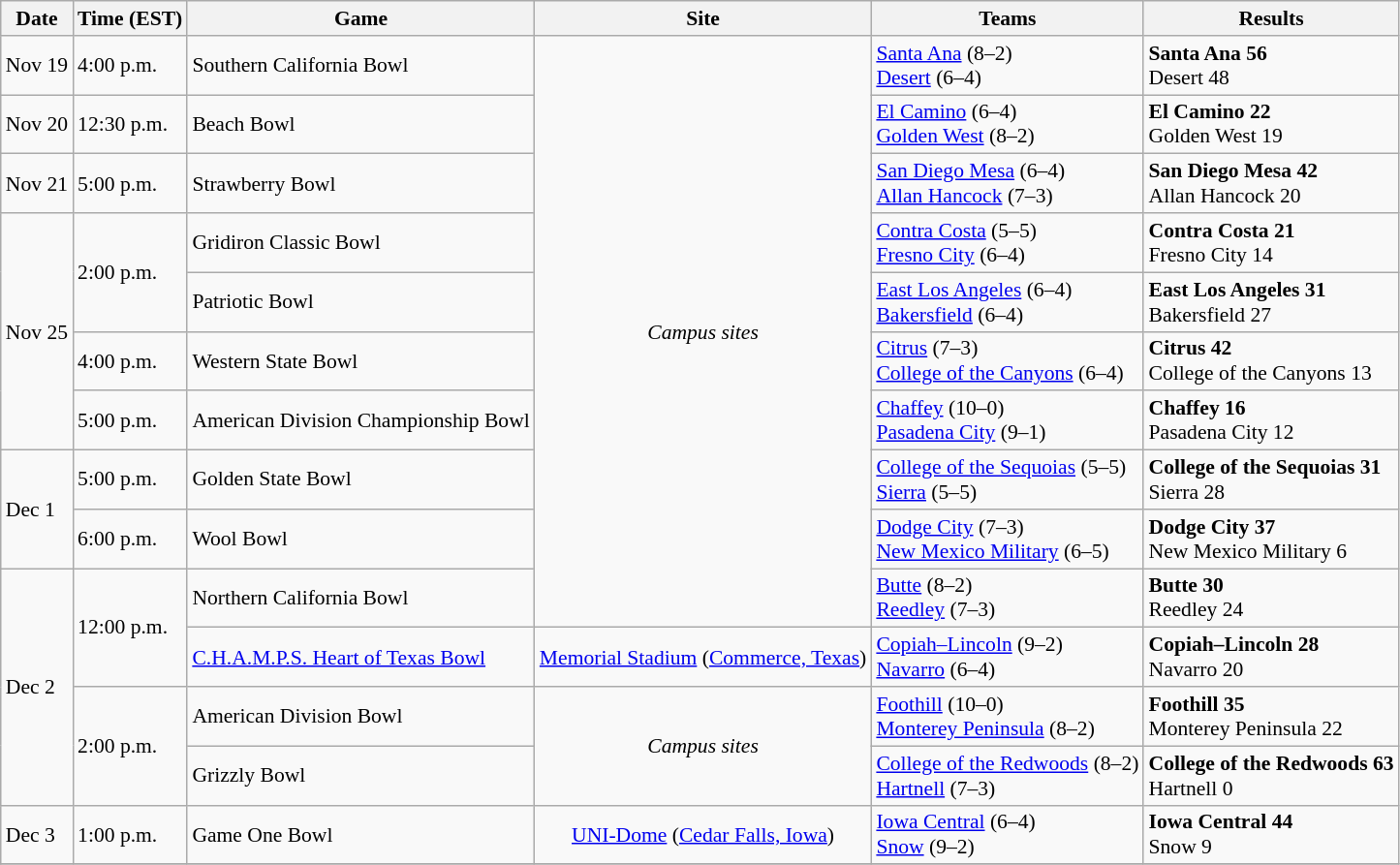<table class="wikitable" style="font-size:90%">
<tr>
<th>Date</th>
<th>Time (EST)</th>
<th>Game</th>
<th>Site</th>
<th>Teams</th>
<th>Results</th>
</tr>
<tr>
<td>Nov 19</td>
<td>4:00 p.m.</td>
<td>Southern California Bowl</td>
<td rowspan="10" align="center"><em>Campus sites</em></td>
<td><a href='#'>Santa Ana</a> (8–2)<br><a href='#'>Desert</a> (6–4)</td>
<td><strong>Santa Ana 56</strong><br>Desert 48</td>
</tr>
<tr>
<td>Nov 20</td>
<td>12:30 p.m.</td>
<td>Beach Bowl</td>
<td><a href='#'>El Camino</a> (6–4)<br><a href='#'>Golden West</a> (8–2)</td>
<td><strong>El Camino 22</strong><br>Golden West 19</td>
</tr>
<tr>
<td>Nov 21</td>
<td>5:00 p.m.</td>
<td>Strawberry Bowl</td>
<td><a href='#'>San Diego Mesa</a> (6–4)<br><a href='#'>Allan Hancock</a> (7–3)</td>
<td><strong>San Diego Mesa 42</strong><br>Allan Hancock 20</td>
</tr>
<tr>
<td rowspan="4">Nov 25</td>
<td rowspan="2">2:00 p.m.</td>
<td>Gridiron Classic Bowl</td>
<td><a href='#'>Contra Costa</a> (5–5)<br><a href='#'>Fresno City</a> (6–4)</td>
<td><strong>Contra Costa 21</strong><br>Fresno City 14</td>
</tr>
<tr>
<td>Patriotic Bowl</td>
<td><a href='#'>East Los Angeles</a> (6–4)<br><a href='#'>Bakersfield</a> (6–4)</td>
<td><strong>East Los Angeles 31</strong><br>Bakersfield 27</td>
</tr>
<tr>
<td>4:00 p.m.</td>
<td>Western State Bowl</td>
<td><a href='#'>Citrus</a> (7–3)<br><a href='#'>College of the Canyons</a> (6–4)</td>
<td><strong>Citrus 42</strong><br>College of the Canyons 13</td>
</tr>
<tr>
<td>5:00 p.m.</td>
<td>American Division Championship Bowl</td>
<td><a href='#'>Chaffey</a> (10–0)<br><a href='#'>Pasadena City</a> (9–1)</td>
<td><strong>Chaffey 16</strong><br>Pasadena City 12</td>
</tr>
<tr>
<td rowspan="2">Dec 1</td>
<td>5:00 p.m.</td>
<td>Golden State Bowl</td>
<td><a href='#'>College of the Sequoias</a>  (5–5)<br><a href='#'>Sierra</a> (5–5)</td>
<td><strong>College of the Sequoias 31</strong><br>Sierra 28</td>
</tr>
<tr>
<td>6:00 p.m.</td>
<td>Wool Bowl</td>
<td><a href='#'>Dodge City</a> (7–3)<br><a href='#'>New Mexico Military</a> (6–5)</td>
<td><strong>Dodge City 37</strong><br>New Mexico Military 6</td>
</tr>
<tr>
<td rowspan="4">Dec 2</td>
<td rowspan="2">12:00 p.m.</td>
<td>Northern California Bowl</td>
<td><a href='#'>Butte</a> (8–2)<br><a href='#'>Reedley</a> (7–3)</td>
<td><strong>Butte 30</strong><br>Reedley 24</td>
</tr>
<tr>
<td><a href='#'>C.H.A.M.P.S. Heart of Texas Bowl</a></td>
<td align="center"><a href='#'>Memorial Stadium</a> (<a href='#'>Commerce, Texas</a>)</td>
<td><a href='#'>Copiah–Lincoln</a> (9–2)<br><a href='#'>Navarro</a> (6–4)</td>
<td><strong>Copiah–Lincoln 28</strong><br>Navarro 20</td>
</tr>
<tr>
<td rowspan="2">2:00 p.m.</td>
<td>American Division Bowl</td>
<td rowspan="2" align="center"><em>Campus sites</em></td>
<td><a href='#'>Foothill</a> (10–0)<br><a href='#'>Monterey Peninsula</a> (8–2)</td>
<td><strong>Foothill 35</strong><br>Monterey Peninsula 22</td>
</tr>
<tr>
<td>Grizzly Bowl</td>
<td><a href='#'>College of the Redwoods</a> (8–2)<br><a href='#'>Hartnell</a> (7–3)</td>
<td><strong>College of the Redwoods 63</strong><br>Hartnell 0</td>
</tr>
<tr>
<td>Dec 3</td>
<td>1:00 p.m.</td>
<td>Game One Bowl</td>
<td align="center"><a href='#'>UNI-Dome</a> (<a href='#'>Cedar Falls, Iowa</a>)</td>
<td><a href='#'>Iowa Central</a> (6–4)<br><a href='#'>Snow</a> (9–2)</td>
<td><strong>Iowa Central 44</strong><br>Snow 9</td>
</tr>
<tr>
</tr>
</table>
